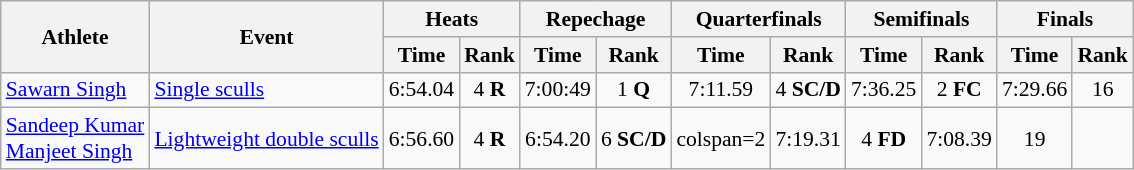<table class="wikitable" style="font-size:90%">
<tr>
<th rowspan="2">Athlete</th>
<th rowspan="2">Event</th>
<th colspan="2">Heats</th>
<th colspan="2">Repechage</th>
<th colspan="2">Quarterfinals</th>
<th colspan="2">Semifinals</th>
<th colspan="2">Finals</th>
</tr>
<tr style="font-size:100%">
<th>Time</th>
<th>Rank</th>
<th>Time</th>
<th>Rank</th>
<th>Time</th>
<th>Rank</th>
<th>Time</th>
<th>Rank</th>
<th>Time</th>
<th>Rank</th>
</tr>
<tr align=center>
<td align=left><a href='#'>Sawarn Singh</a></td>
<td align=left><a href='#'>Single sculls</a></td>
<td>6:54.04</td>
<td>4 <strong>R</strong></td>
<td>7:00:49</td>
<td>1 <strong>Q</strong></td>
<td>7:11.59</td>
<td>4 <strong>SC/D</strong></td>
<td>7:36.25</td>
<td>2 <strong>FC</strong></td>
<td>7:29.66</td>
<td>16</td>
</tr>
<tr align=center>
<td align=left><a href='#'>Sandeep Kumar</a><br><a href='#'>Manjeet Singh</a></td>
<td align=left><a href='#'>Lightweight double sculls</a></td>
<td>6:56.60</td>
<td>4 <strong>R</strong></td>
<td>6:54.20</td>
<td>6 <strong>SC/D</strong></td>
<td>colspan=2 </td>
<td>7:19.31</td>
<td>4 <strong>FD</strong></td>
<td>7:08.39</td>
<td>19</td>
</tr>
</table>
